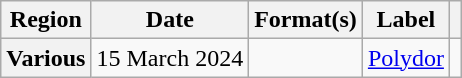<table class="wikitable plainrowheaders">
<tr>
<th scope="col">Region</th>
<th scope="col">Date</th>
<th scope="col">Format(s)</th>
<th scope="col">Label</th>
<th scope="col"></th>
</tr>
<tr>
<th scope="row">Various</th>
<td>15 March 2024</td>
<td></td>
<td><a href='#'>Polydor</a></td>
<td></td>
</tr>
</table>
